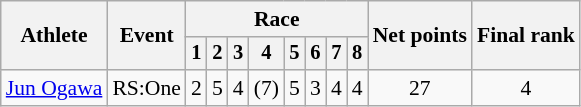<table class="wikitable" style="font-size:90%">
<tr>
<th rowspan="2">Athlete</th>
<th rowspan="2">Event</th>
<th colspan=8>Race</th>
<th rowspan=2>Net points</th>
<th rowspan=2>Final rank</th>
</tr>
<tr style="font-size:95%">
<th>1</th>
<th>2</th>
<th>3</th>
<th>4</th>
<th>5</th>
<th>6</th>
<th>7</th>
<th>8</th>
</tr>
<tr align=center>
<td align=left><a href='#'>Jun Ogawa</a></td>
<td align=left>RS:One</td>
<td>2</td>
<td>5</td>
<td>4</td>
<td>(7)</td>
<td>5</td>
<td>3</td>
<td>4</td>
<td>4</td>
<td>27</td>
<td>4</td>
</tr>
</table>
